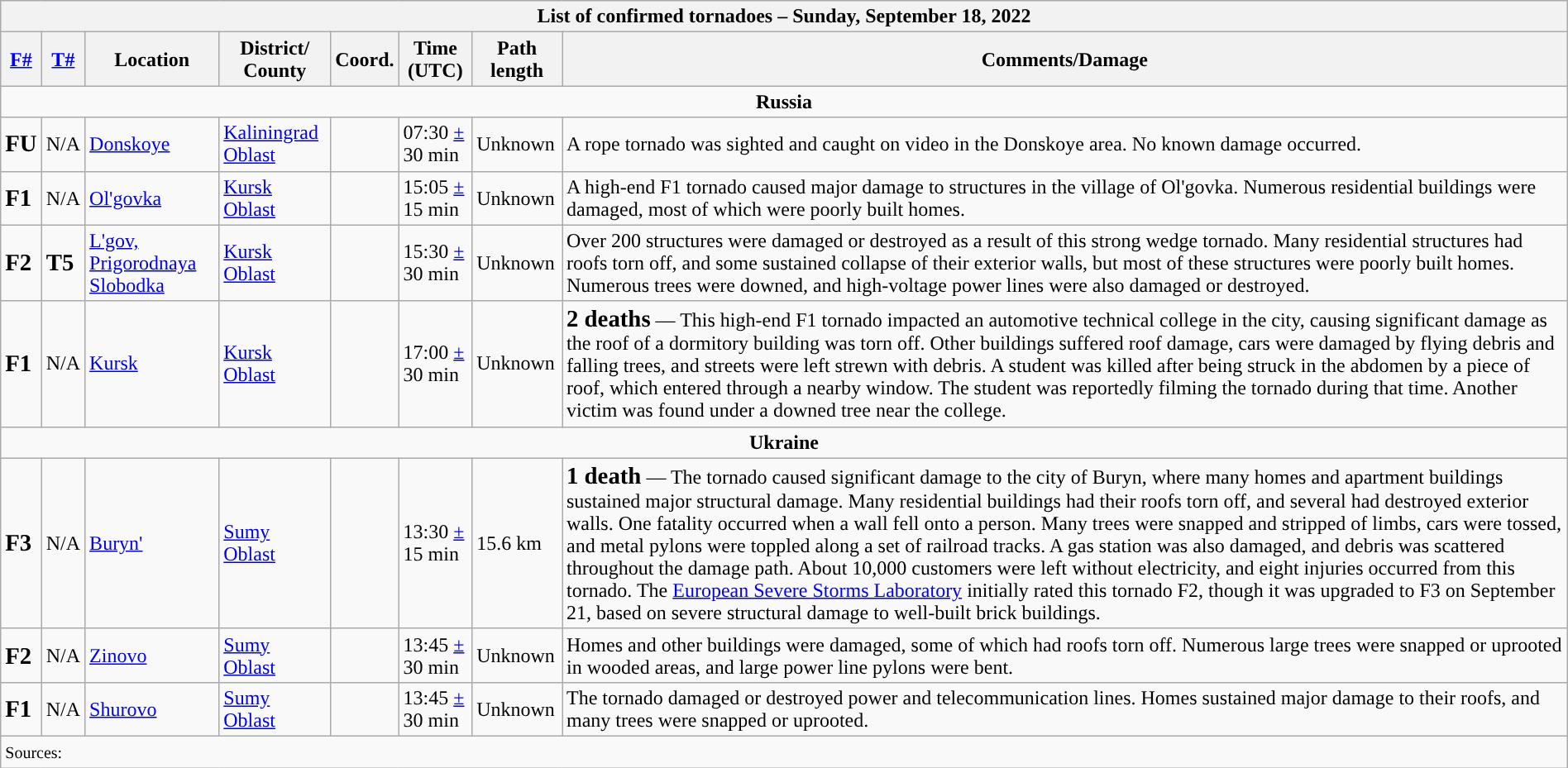<table class="wikitable collapsible" width="100%">
<tr>
<th colspan="8">List of confirmed tornadoes – Sunday, September 18, 2022</th>
</tr>
<tr>
<th><a href='#'>F#</a></th>
<th><a href='#'>T#</a></th>
<th>Location</th>
<th>District/<br>County</th>
<th>Coord.</th>
<th>Time (UTC)</th>
<th>Path length</th>
<th>Comments/Damage</th>
</tr>
<tr>
<td colspan="8" align=center><strong>Russia</strong></td>
</tr>
<tr>
<td><big><strong>FU</strong></big></td>
<td>N/A</td>
<td><a href='#'>Donskoye</a></td>
<td><a href='#'>Kaliningrad Oblast</a></td>
<td></td>
<td>07:30 <a href='#'>±</a> 30 min</td>
<td>Unknown</td>
<td>A rope tornado was sighted and caught on video in the Donskoye area. No known damage occurred.</td>
</tr>
<tr>
<td><big><strong>F1</strong></big></td>
<td>N/A</td>
<td><a href='#'>Ol'govka</a></td>
<td><a href='#'>Kursk Oblast</a></td>
<td></td>
<td>15:05 <a href='#'>±</a> 15 min</td>
<td>Unknown</td>
<td>A high-end F1 tornado caused major damage to structures in the village of Ol'govka. Numerous residential buildings were damaged, most of which were poorly built homes.</td>
</tr>
<tr>
<td><big><strong>F2</strong></big></td>
<td><big><strong>T5</strong></big></td>
<td><a href='#'>L'gov, Prigorodnaya Slobodka</a></td>
<td><a href='#'>Kursk Oblast</a></td>
<td></td>
<td>15:30 <a href='#'>±</a> 30 min</td>
<td>Unknown</td>
<td>Over 200 structures were damaged or destroyed as a result of this strong wedge tornado. Many residential structures had roofs torn off, and some sustained collapse of their exterior walls, but most of these structures were poorly built homes. Numerous trees were downed, and high-voltage power lines were also damaged or destroyed.</td>
</tr>
<tr>
<td><big><strong>F1</strong></big></td>
<td>N/A</td>
<td><a href='#'>Kursk</a></td>
<td><a href='#'>Kursk Oblast</a></td>
<td></td>
<td>17:00 <a href='#'>±</a> 30 min</td>
<td>Unknown</td>
<td><big><strong>2 deaths</strong></big> — This high-end F1 tornado impacted an automotive technical college in the city, causing significant damage as the roof of a dormitory building was torn off. Other buildings suffered roof damage, cars were damaged by flying debris and falling trees, and streets were left strewn with debris. A student was killed after being struck in the abdomen by a piece of roof, which entered through a nearby window. The student was reportedly filming the tornado during that time. Another victim was found under a downed tree near the college.</td>
</tr>
<tr>
<td colspan="8" align=center><strong>Ukraine</strong></td>
</tr>
<tr>
<td><big><strong>F3</strong></big></td>
<td>N/A</td>
<td><a href='#'>Buryn'</a></td>
<td><a href='#'>Sumy Oblast</a></td>
<td></td>
<td>13:30 <a href='#'>±</a> 15 min</td>
<td>15.6 km</td>
<td><big><strong>1 death</strong></big> — The tornado caused significant damage to the city of Buryn, where many homes and apartment buildings sustained major structural damage. Many residential buildings had their roofs torn off, and several had destroyed exterior walls. One fatality occurred when a wall fell onto a person. Many trees were snapped and stripped of limbs, cars were tossed, and metal pylons were toppled along a set of railroad tracks. A gas station was also damaged, and debris was scattered throughout the damage path. About 10,000 customers were left without electricity, and eight injuries occurred from this tornado. The <a href='#'>European Severe Storms Laboratory</a> initially rated this tornado F2, though it was upgraded to F3 on September 21, based on severe structural damage to well-built brick buildings.</td>
</tr>
<tr>
<td><big><strong>F2</strong></big></td>
<td>N/A</td>
<td><a href='#'>Zinovo</a></td>
<td><a href='#'>Sumy Oblast</a></td>
<td></td>
<td>13:45 <a href='#'>±</a> 30 min</td>
<td>Unknown</td>
<td>Homes and other buildings were damaged, some of which had roofs torn off. Numerous large trees were snapped or uprooted in wooded areas, and large power line pylons were bent.</td>
</tr>
<tr>
<td><big><strong>F1</strong></big></td>
<td>N/A</td>
<td><a href='#'>Shurovo</a></td>
<td><a href='#'>Sumy Oblast</a></td>
<td></td>
<td>13:45 <a href='#'>±</a> 30 min</td>
<td>Unknown</td>
<td>The tornado damaged or destroyed power and telecommunication lines. Homes sustained major damage to their roofs, and many trees were snapped or uprooted.</td>
</tr>
<tr>
<td colspan="8"><small>Sources:  </small></td>
</tr>
</table>
